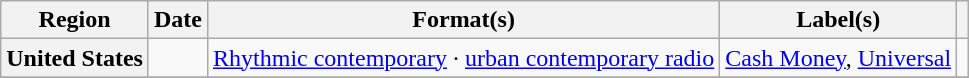<table class="wikitable plainrowheaders" style="text-align:left">
<tr>
<th scope="col">Region</th>
<th scope="col">Date</th>
<th scope="col">Format(s)</th>
<th scope="col">Label(s)</th>
<th scope="col"></th>
</tr>
<tr>
<th scope="row">United States</th>
<td></td>
<td><a href='#'>Rhythmic contemporary</a> · <a href='#'>urban contemporary radio</a></td>
<td><a href='#'>Cash Money</a>, <a href='#'>Universal</a></td>
<td></td>
</tr>
<tr>
</tr>
</table>
